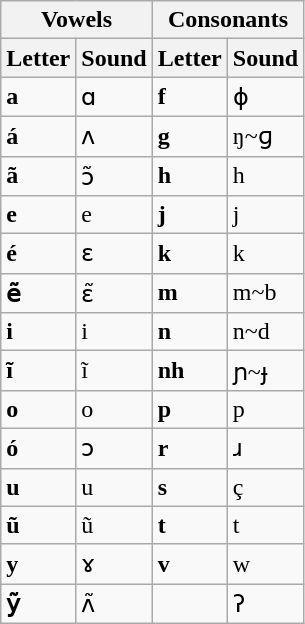<table class="wikitable">
<tr>
<th colspan=2>Vowels</th>
<th colspan=2>Consonants</th>
</tr>
<tr>
<th>Letter</th>
<th>Sound</th>
<th>Letter</th>
<th>Sound</th>
</tr>
<tr>
<td><strong>a</strong></td>
<td>ɑ</td>
<td><strong>f</strong></td>
<td>ɸ</td>
</tr>
<tr>
<td><strong>á</strong></td>
<td>ʌ</td>
<td><strong>g</strong></td>
<td>ŋ~ɡ</td>
</tr>
<tr>
<td><strong>ã</strong></td>
<td>ɔ̃</td>
<td><strong>h</strong></td>
<td>h</td>
</tr>
<tr>
<td><strong>e</strong></td>
<td>e</td>
<td><strong>j</strong></td>
<td>j</td>
</tr>
<tr>
<td><strong>é</strong></td>
<td>ɛ</td>
<td><strong>k</strong></td>
<td>k</td>
</tr>
<tr>
<td><strong>ẽ</strong></td>
<td>ɛ̃</td>
<td><strong>m</strong></td>
<td>m~b</td>
</tr>
<tr>
<td><strong>i</strong></td>
<td>i</td>
<td><strong>n</strong></td>
<td>n~d</td>
</tr>
<tr>
<td><strong>ĩ</strong></td>
<td>ĩ</td>
<td><strong>nh</strong></td>
<td>ɲ~ɟ</td>
</tr>
<tr>
<td><strong>o</strong></td>
<td>o</td>
<td><strong>p</strong></td>
<td>p</td>
</tr>
<tr>
<td><strong>ó</strong></td>
<td>ɔ</td>
<td><strong>r</strong></td>
<td>ɹ</td>
</tr>
<tr>
<td><strong>u</strong></td>
<td>u</td>
<td><strong>s</strong></td>
<td>ç</td>
</tr>
<tr>
<td><strong>ũ</strong></td>
<td>ũ</td>
<td><strong>t</strong></td>
<td>t</td>
</tr>
<tr>
<td><strong>y</strong></td>
<td>ɤ</td>
<td><strong>v</strong></td>
<td>w</td>
</tr>
<tr>
<td><strong>ỹ</strong></td>
<td>ʌ̃</td>
<td></td>
<td>ʔ</td>
</tr>
</table>
